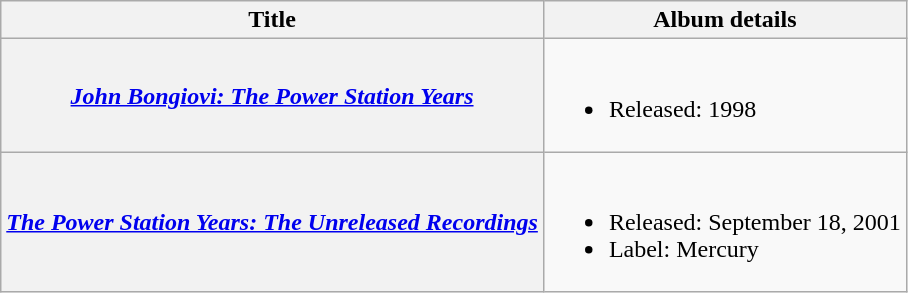<table class="wikitable plainrowheaders">
<tr>
<th>Title</th>
<th>Album details</th>
</tr>
<tr>
<th scope="row"><em><a href='#'>John Bongiovi: The Power Station Years</a></em></th>
<td><br><ul><li>Released: 1998</li></ul></td>
</tr>
<tr>
<th scope="row"><em><a href='#'>The Power Station Years: The Unreleased Recordings</a></em></th>
<td><br><ul><li>Released: September 18, 2001</li><li>Label: Mercury</li></ul></td>
</tr>
</table>
